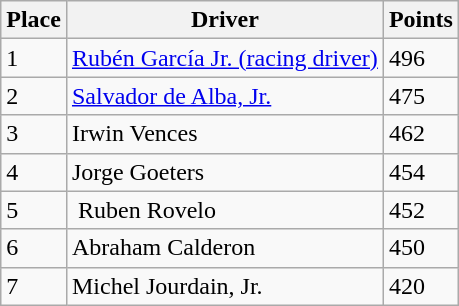<table class="wikitable">
<tr>
<th>Place</th>
<th>Driver</th>
<th>Points</th>
</tr>
<tr>
<td>1</td>
<td><a href='#'>Rubén García Jr. (racing driver)</a></td>
<td>496</td>
</tr>
<tr>
<td>2</td>
<td><a href='#'>Salvador de Alba, Jr.</a></td>
<td>475</td>
</tr>
<tr>
<td>3</td>
<td>Irwin Vences</td>
<td>462</td>
</tr>
<tr>
<td>4</td>
<td>Jorge Goeters</td>
<td>454</td>
</tr>
<tr>
<td>5</td>
<td> Ruben Rovelo</td>
<td>452</td>
</tr>
<tr>
<td>6</td>
<td>Abraham Calderon</td>
<td>450</td>
</tr>
<tr>
<td>7</td>
<td>Michel Jourdain, Jr.</td>
<td>420</td>
</tr>
</table>
